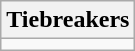<table class="wikitable collapsible collapsed">
<tr>
<th>Tiebreakers</th>
</tr>
<tr>
<td></td>
</tr>
</table>
